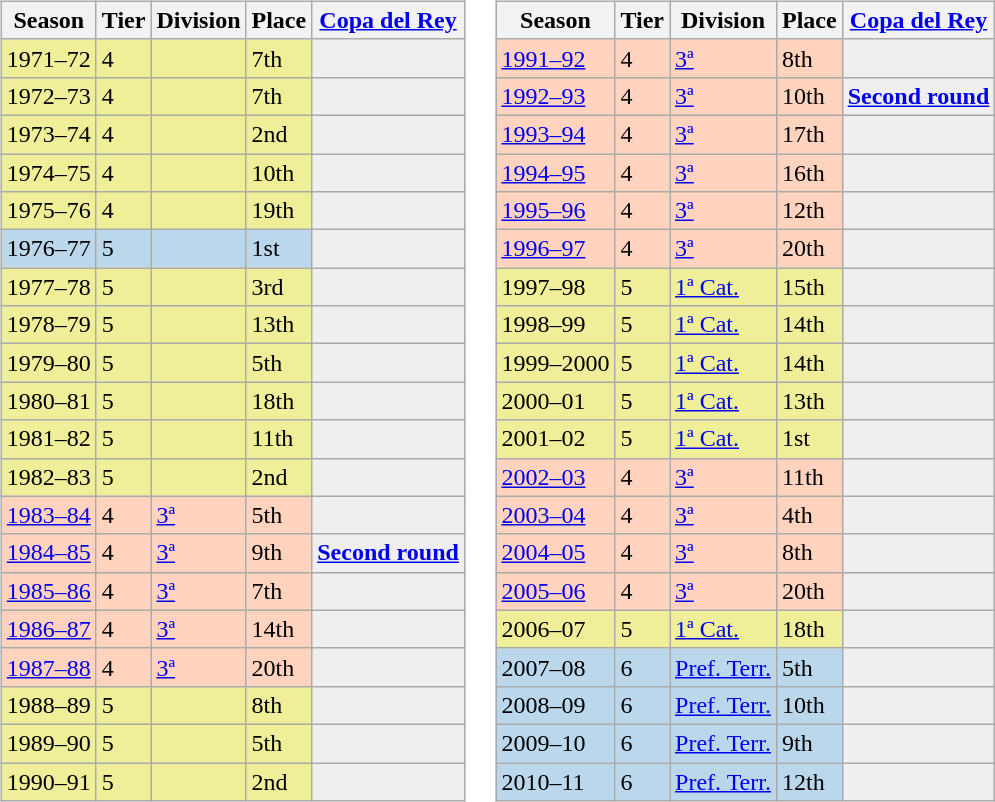<table>
<tr>
<td valign="top" width=0%><br><table class="wikitable">
<tr style="background:#f0f6fa;">
<th>Season</th>
<th>Tier</th>
<th>Division</th>
<th>Place</th>
<th><a href='#'>Copa del Rey</a></th>
</tr>
<tr>
<td style="background:#EFEF99;">1971–72</td>
<td style="background:#EFEF99;">4</td>
<td style="background:#EFEF99;"></td>
<td style="background:#EFEF99;">7th</td>
<th style="background:#efefef;"></th>
</tr>
<tr>
<td style="background:#EFEF99;">1972–73</td>
<td style="background:#EFEF99;">4</td>
<td style="background:#EFEF99;"></td>
<td style="background:#EFEF99;">7th</td>
<th style="background:#efefef;"></th>
</tr>
<tr>
<td style="background:#EFEF99;">1973–74</td>
<td style="background:#EFEF99;">4</td>
<td style="background:#EFEF99;"></td>
<td style="background:#EFEF99;">2nd</td>
<th style="background:#efefef;"></th>
</tr>
<tr>
<td style="background:#EFEF99;">1974–75</td>
<td style="background:#EFEF99;">4</td>
<td style="background:#EFEF99;"></td>
<td style="background:#EFEF99;">10th</td>
<th style="background:#efefef;"></th>
</tr>
<tr>
<td style="background:#EFEF99;">1975–76</td>
<td style="background:#EFEF99;">4</td>
<td style="background:#EFEF99;"></td>
<td style="background:#EFEF99;">19th</td>
<th style="background:#efefef;"></th>
</tr>
<tr>
<td style="background:#BBD7EC;">1976–77</td>
<td style="background:#BBD7EC;">5</td>
<td style="background:#BBD7EC;"></td>
<td style="background:#BBD7EC;">1st</td>
<th style="background:#efefef;"></th>
</tr>
<tr>
<td style="background:#EFEF99;">1977–78</td>
<td style="background:#EFEF99;">5</td>
<td style="background:#EFEF99;"></td>
<td style="background:#EFEF99;">3rd</td>
<th style="background:#efefef;"></th>
</tr>
<tr>
<td style="background:#EFEF99;">1978–79</td>
<td style="background:#EFEF99;">5</td>
<td style="background:#EFEF99;"></td>
<td style="background:#EFEF99;">13th</td>
<th style="background:#efefef;"></th>
</tr>
<tr>
<td style="background:#EFEF99;">1979–80</td>
<td style="background:#EFEF99;">5</td>
<td style="background:#EFEF99;"></td>
<td style="background:#EFEF99;">5th</td>
<th style="background:#efefef;"></th>
</tr>
<tr>
<td style="background:#EFEF99;">1980–81</td>
<td style="background:#EFEF99;">5</td>
<td style="background:#EFEF99;"></td>
<td style="background:#EFEF99;">18th</td>
<th style="background:#efefef;"></th>
</tr>
<tr>
<td style="background:#EFEF99;">1981–82</td>
<td style="background:#EFEF99;">5</td>
<td style="background:#EFEF99;"></td>
<td style="background:#EFEF99;">11th</td>
<th style="background:#efefef;"></th>
</tr>
<tr>
<td style="background:#EFEF99;">1982–83</td>
<td style="background:#EFEF99;">5</td>
<td style="background:#EFEF99;"></td>
<td style="background:#EFEF99;">2nd</td>
<th style="background:#efefef;"></th>
</tr>
<tr>
<td style="background:#FFD3BD;"><a href='#'>1983–84</a></td>
<td style="background:#FFD3BD;">4</td>
<td style="background:#FFD3BD;"><a href='#'>3ª</a></td>
<td style="background:#FFD3BD;">5th</td>
<th style="background:#efefef;"></th>
</tr>
<tr>
<td style="background:#FFD3BD;"><a href='#'>1984–85</a></td>
<td style="background:#FFD3BD;">4</td>
<td style="background:#FFD3BD;"><a href='#'>3ª</a></td>
<td style="background:#FFD3BD;">9th</td>
<th style="background:#efefef;"><a href='#'>Second round</a></th>
</tr>
<tr>
<td style="background:#FFD3BD;"><a href='#'>1985–86</a></td>
<td style="background:#FFD3BD;">4</td>
<td style="background:#FFD3BD;"><a href='#'>3ª</a></td>
<td style="background:#FFD3BD;">7th</td>
<th style="background:#efefef;"></th>
</tr>
<tr>
<td style="background:#FFD3BD;"><a href='#'>1986–87</a></td>
<td style="background:#FFD3BD;">4</td>
<td style="background:#FFD3BD;"><a href='#'>3ª</a></td>
<td style="background:#FFD3BD;">14th</td>
<th style="background:#efefef;"></th>
</tr>
<tr>
<td style="background:#FFD3BD;"><a href='#'>1987–88</a></td>
<td style="background:#FFD3BD;">4</td>
<td style="background:#FFD3BD;"><a href='#'>3ª</a></td>
<td style="background:#FFD3BD;">20th</td>
<th style="background:#efefef;"></th>
</tr>
<tr>
<td style="background:#EFEF99;">1988–89</td>
<td style="background:#EFEF99;">5</td>
<td style="background:#EFEF99;"></td>
<td style="background:#EFEF99;">8th</td>
<th style="background:#efefef;"></th>
</tr>
<tr>
<td style="background:#EFEF99;">1989–90</td>
<td style="background:#EFEF99;">5</td>
<td style="background:#EFEF99;"></td>
<td style="background:#EFEF99;">5th</td>
<th style="background:#efefef;"></th>
</tr>
<tr>
<td style="background:#EFEF99;">1990–91</td>
<td style="background:#EFEF99;">5</td>
<td style="background:#EFEF99;"></td>
<td style="background:#EFEF99;">2nd</td>
<th style="background:#efefef;"></th>
</tr>
</table>
</td>
<td valign="top" width=0%><br><table class="wikitable">
<tr style="background:#f0f6fa;">
<th>Season</th>
<th>Tier</th>
<th>Division</th>
<th>Place</th>
<th><a href='#'>Copa del Rey</a></th>
</tr>
<tr>
<td style="background:#FFD3BD;"><a href='#'>1991–92</a></td>
<td style="background:#FFD3BD;">4</td>
<td style="background:#FFD3BD;"><a href='#'>3ª</a></td>
<td style="background:#FFD3BD;">8th</td>
<th style="background:#efefef;"></th>
</tr>
<tr>
<td style="background:#FFD3BD;"><a href='#'>1992–93</a></td>
<td style="background:#FFD3BD;">4</td>
<td style="background:#FFD3BD;"><a href='#'>3ª</a></td>
<td style="background:#FFD3BD;">10th</td>
<th style="background:#efefef;"><a href='#'>Second round</a></th>
</tr>
<tr>
<td style="background:#FFD3BD;"><a href='#'>1993–94</a></td>
<td style="background:#FFD3BD;">4</td>
<td style="background:#FFD3BD;"><a href='#'>3ª</a></td>
<td style="background:#FFD3BD;">17th</td>
<th style="background:#efefef;"></th>
</tr>
<tr>
<td style="background:#FFD3BD;"><a href='#'>1994–95</a></td>
<td style="background:#FFD3BD;">4</td>
<td style="background:#FFD3BD;"><a href='#'>3ª</a></td>
<td style="background:#FFD3BD;">16th</td>
<th style="background:#efefef;"></th>
</tr>
<tr>
<td style="background:#FFD3BD;"><a href='#'>1995–96</a></td>
<td style="background:#FFD3BD;">4</td>
<td style="background:#FFD3BD;"><a href='#'>3ª</a></td>
<td style="background:#FFD3BD;">12th</td>
<th style="background:#efefef;"></th>
</tr>
<tr>
<td style="background:#FFD3BD;"><a href='#'>1996–97</a></td>
<td style="background:#FFD3BD;">4</td>
<td style="background:#FFD3BD;"><a href='#'>3ª</a></td>
<td style="background:#FFD3BD;">20th</td>
<th style="background:#efefef;"></th>
</tr>
<tr>
<td style="background:#EFEF99;">1997–98</td>
<td style="background:#EFEF99;">5</td>
<td style="background:#EFEF99;"><a href='#'>1ª Cat.</a></td>
<td style="background:#EFEF99;">15th</td>
<th style="background:#efefef;"></th>
</tr>
<tr>
<td style="background:#EFEF99;">1998–99</td>
<td style="background:#EFEF99;">5</td>
<td style="background:#EFEF99;"><a href='#'>1ª Cat.</a></td>
<td style="background:#EFEF99;">14th</td>
<th style="background:#efefef;"></th>
</tr>
<tr>
<td style="background:#EFEF99;">1999–2000</td>
<td style="background:#EFEF99;">5</td>
<td style="background:#EFEF99;"><a href='#'>1ª Cat.</a></td>
<td style="background:#EFEF99;">14th</td>
<th style="background:#efefef;"></th>
</tr>
<tr>
<td style="background:#EFEF99;">2000–01</td>
<td style="background:#EFEF99;">5</td>
<td style="background:#EFEF99;"><a href='#'>1ª Cat.</a></td>
<td style="background:#EFEF99;">13th</td>
<th style="background:#efefef;"></th>
</tr>
<tr>
<td style="background:#EFEF99;">2001–02</td>
<td style="background:#EFEF99;">5</td>
<td style="background:#EFEF99;"><a href='#'>1ª Cat.</a></td>
<td style="background:#EFEF99;">1st</td>
<th style="background:#efefef;"></th>
</tr>
<tr>
<td style="background:#FFD3BD;"><a href='#'>2002–03</a></td>
<td style="background:#FFD3BD;">4</td>
<td style="background:#FFD3BD;"><a href='#'>3ª</a></td>
<td style="background:#FFD3BD;">11th</td>
<th style="background:#efefef;"></th>
</tr>
<tr>
<td style="background:#FFD3BD;"><a href='#'>2003–04</a></td>
<td style="background:#FFD3BD;">4</td>
<td style="background:#FFD3BD;"><a href='#'>3ª</a></td>
<td style="background:#FFD3BD;">4th</td>
<th style="background:#efefef;"></th>
</tr>
<tr>
<td style="background:#FFD3BD;"><a href='#'>2004–05</a></td>
<td style="background:#FFD3BD;">4</td>
<td style="background:#FFD3BD;"><a href='#'>3ª</a></td>
<td style="background:#FFD3BD;">8th</td>
<th style="background:#efefef;"></th>
</tr>
<tr>
<td style="background:#FFD3BD;"><a href='#'>2005–06</a></td>
<td style="background:#FFD3BD;">4</td>
<td style="background:#FFD3BD;"><a href='#'>3ª</a></td>
<td style="background:#FFD3BD;">20th</td>
<th style="background:#efefef;"></th>
</tr>
<tr>
<td style="background:#EFEF99;">2006–07</td>
<td style="background:#EFEF99;">5</td>
<td style="background:#EFEF99;"><a href='#'>1ª Cat.</a></td>
<td style="background:#EFEF99;">18th</td>
<th style="background:#efefef;"></th>
</tr>
<tr>
<td style="background:#BBD7EC;">2007–08</td>
<td style="background:#BBD7EC;">6</td>
<td style="background:#BBD7EC;"><a href='#'>Pref. Terr.</a></td>
<td style="background:#BBD7EC;">5th</td>
<th style="background:#efefef;"></th>
</tr>
<tr>
<td style="background:#BBD7EC;">2008–09</td>
<td style="background:#BBD7EC;">6</td>
<td style="background:#BBD7EC;"><a href='#'>Pref. Terr.</a></td>
<td style="background:#BBD7EC;">10th</td>
<th style="background:#efefef;"></th>
</tr>
<tr>
<td style="background:#BBD7EC;">2009–10</td>
<td style="background:#BBD7EC;">6</td>
<td style="background:#BBD7EC;"><a href='#'>Pref. Terr.</a></td>
<td style="background:#BBD7EC;">9th</td>
<th style="background:#efefef;"></th>
</tr>
<tr>
<td style="background:#BBD7EC;">2010–11</td>
<td style="background:#BBD7EC;">6</td>
<td style="background:#BBD7EC;"><a href='#'>Pref. Terr.</a></td>
<td style="background:#BBD7EC;">12th</td>
<th style="background:#efefef;"></th>
</tr>
</table>
</td>
</tr>
</table>
